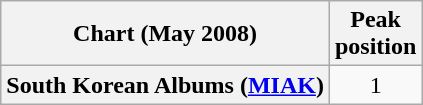<table class="wikitable plainrowheaders">
<tr>
<th>Chart (May 2008)</th>
<th>Peak<br>position</th>
</tr>
<tr>
<th scope="row">South Korean Albums (<a href='#'>MIAK</a>)</th>
<td align="center">1</td>
</tr>
</table>
